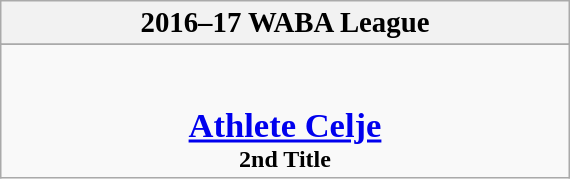<table class="wikitable" style="margin: 0 auto; width: 30%;">
<tr>
<th><big>2016–17 WABA League</big><br></th>
</tr>
<tr>
</tr>
<tr>
<td align=center><br><br><big><big><strong><a href='#'>Athlete Celje</a></strong><br></big></big><strong>2nd Title</strong></td>
</tr>
</table>
